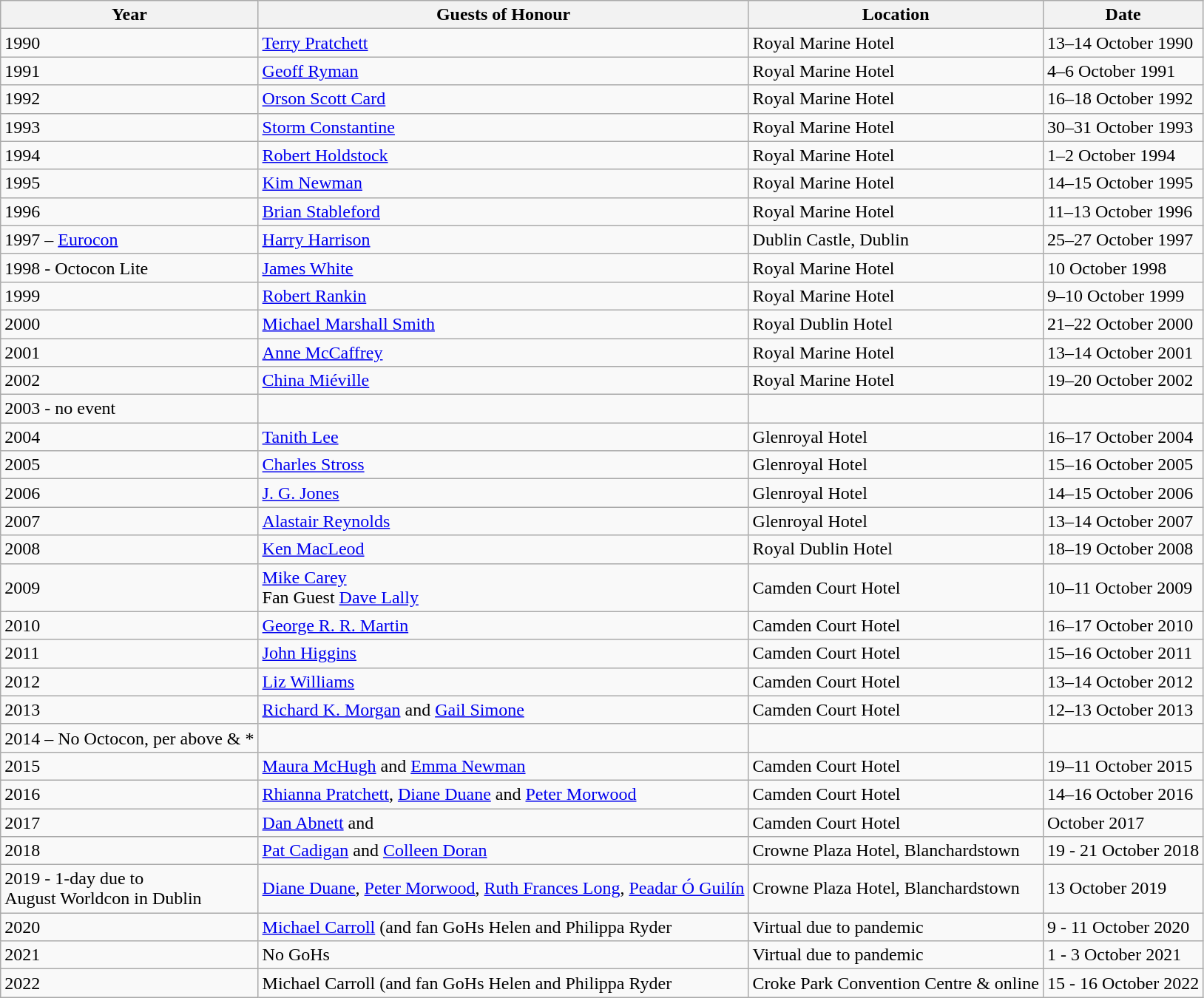<table class="wikitable">
<tr>
<th>Year</th>
<th>Guests of Honour</th>
<th>Location</th>
<th>Date</th>
</tr>
<tr>
<td>1990</td>
<td><a href='#'>Terry Pratchett</a></td>
<td>Royal Marine Hotel</td>
<td>13–14 October 1990</td>
</tr>
<tr>
<td>1991</td>
<td><a href='#'>Geoff Ryman</a></td>
<td>Royal Marine Hotel</td>
<td>4–6 October 1991</td>
</tr>
<tr>
<td>1992</td>
<td><a href='#'>Orson Scott Card</a></td>
<td>Royal Marine Hotel</td>
<td>16–18 October 1992</td>
</tr>
<tr>
<td>1993</td>
<td><a href='#'>Storm Constantine</a></td>
<td>Royal Marine Hotel</td>
<td>30–31 October 1993</td>
</tr>
<tr>
<td>1994</td>
<td><a href='#'>Robert Holdstock</a></td>
<td>Royal Marine Hotel</td>
<td>1–2 October 1994</td>
</tr>
<tr>
<td>1995</td>
<td><a href='#'>Kim Newman</a></td>
<td>Royal Marine Hotel</td>
<td>14–15 October 1995</td>
</tr>
<tr>
<td>1996</td>
<td><a href='#'>Brian Stableford</a></td>
<td>Royal Marine Hotel</td>
<td>11–13 October 1996</td>
</tr>
<tr>
<td>1997 – <a href='#'>Eurocon</a></td>
<td><a href='#'>Harry Harrison</a></td>
<td>Dublin Castle, Dublin</td>
<td>25–27 October 1997</td>
</tr>
<tr>
<td>1998 - Octocon Lite</td>
<td><a href='#'>James White</a></td>
<td>Royal Marine Hotel</td>
<td>10 October 1998</td>
</tr>
<tr>
<td>1999</td>
<td><a href='#'>Robert Rankin</a></td>
<td>Royal Marine Hotel</td>
<td>9–10 October 1999</td>
</tr>
<tr>
<td>2000</td>
<td><a href='#'>Michael Marshall Smith</a></td>
<td>Royal Dublin Hotel</td>
<td>21–22 October 2000</td>
</tr>
<tr>
<td>2001</td>
<td><a href='#'>Anne McCaffrey</a></td>
<td>Royal Marine Hotel</td>
<td>13–14 October 2001</td>
</tr>
<tr>
<td>2002</td>
<td><a href='#'>China Miéville</a></td>
<td>Royal Marine Hotel</td>
<td>19–20 October 2002</td>
</tr>
<tr>
<td>2003 - no event</td>
<td></td>
<td></td>
<td></td>
</tr>
<tr>
<td>2004</td>
<td><a href='#'>Tanith Lee</a></td>
<td>Glenroyal Hotel</td>
<td>16–17 October 2004</td>
</tr>
<tr>
<td>2005</td>
<td><a href='#'>Charles Stross</a></td>
<td>Glenroyal Hotel</td>
<td>15–16 October 2005</td>
</tr>
<tr>
<td>2006</td>
<td><a href='#'>J. G. Jones</a></td>
<td>Glenroyal Hotel</td>
<td>14–15 October 2006</td>
</tr>
<tr>
<td>2007</td>
<td><a href='#'>Alastair Reynolds</a></td>
<td>Glenroyal Hotel</td>
<td>13–14 October 2007</td>
</tr>
<tr>
<td>2008</td>
<td><a href='#'>Ken MacLeod</a></td>
<td>Royal Dublin Hotel</td>
<td>18–19 October 2008</td>
</tr>
<tr>
<td>2009</td>
<td><a href='#'>Mike Carey</a><br> Fan Guest <a href='#'>Dave Lally</a></td>
<td>Camden Court Hotel</td>
<td>10–11 October 2009</td>
</tr>
<tr>
<td>2010</td>
<td><a href='#'>George R. R. Martin</a></td>
<td>Camden Court Hotel</td>
<td>16–17 October 2010</td>
</tr>
<tr>
<td>2011</td>
<td><a href='#'>John Higgins</a></td>
<td>Camden Court Hotel</td>
<td>15–16 October 2011</td>
</tr>
<tr>
<td>2012</td>
<td><a href='#'>Liz Williams</a></td>
<td>Camden Court Hotel</td>
<td>13–14 October 2012</td>
</tr>
<tr>
<td>2013</td>
<td><a href='#'>Richard K. Morgan</a> and <a href='#'>Gail Simone</a></td>
<td>Camden Court Hotel</td>
<td>12–13 October 2013</td>
</tr>
<tr>
<td>2014 – No Octocon, per above & *</td>
<td></td>
<td></td>
<td></td>
</tr>
<tr>
<td>2015</td>
<td><a href='#'>Maura McHugh</a> and <a href='#'>Emma Newman</a></td>
<td>Camden Court Hotel</td>
<td>19–11 October 2015</td>
</tr>
<tr>
<td>2016</td>
<td><a href='#'>Rhianna Pratchett</a>, <a href='#'>Diane Duane</a> and <a href='#'>Peter Morwood</a></td>
<td>Camden Court Hotel</td>
<td>14–16 October 2016</td>
</tr>
<tr>
<td>2017</td>
<td><a href='#'>Dan Abnett</a> and </td>
<td>Camden Court Hotel</td>
<td>October 2017</td>
</tr>
<tr>
<td>2018</td>
<td><a href='#'>Pat Cadigan</a> and <a href='#'>Colleen Doran</a></td>
<td>Crowne Plaza Hotel, Blanchardstown</td>
<td>19 - 21 October 2018</td>
</tr>
<tr>
<td>2019 - 1-day due to <br>August Worldcon in Dublin</td>
<td><a href='#'>Diane Duane</a>, <a href='#'>Peter Morwood</a>, <a href='#'>Ruth Frances Long</a>, <a href='#'>Peadar Ó Guilín</a></td>
<td>Crowne Plaza Hotel, Blanchardstown</td>
<td>13 October 2019</td>
</tr>
<tr>
<td>2020</td>
<td><a href='#'>Michael Carroll</a> (and fan GoHs Helen and Philippa Ryder</td>
<td>Virtual due to pandemic</td>
<td>9 - 11 October 2020</td>
</tr>
<tr>
<td>2021</td>
<td>No GoHs</td>
<td>Virtual due to pandemic</td>
<td>1 - 3 October 2021</td>
</tr>
<tr>
<td>2022</td>
<td>Michael Carroll (and fan GoHs Helen and Philippa Ryder</td>
<td>Croke Park Convention Centre & online</td>
<td>15 - 16 October 2022</td>
</tr>
</table>
